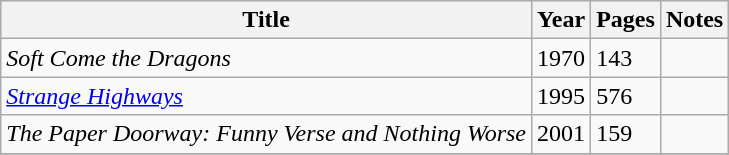<table class="wikitable sortable">
<tr>
<th>Title</th>
<th>Year</th>
<th>Pages</th>
<th>Notes</th>
</tr>
<tr>
<td><em>Soft Come the Dragons</em></td>
<td>1970</td>
<td>143</td>
<td></td>
</tr>
<tr>
<td><em><a href='#'>Strange Highways</a></em></td>
<td>1995</td>
<td>576</td>
<td></td>
</tr>
<tr>
<td><em>The Paper Doorway: Funny Verse and Nothing Worse</em></td>
<td>2001</td>
<td>159</td>
<td></td>
</tr>
<tr>
</tr>
</table>
